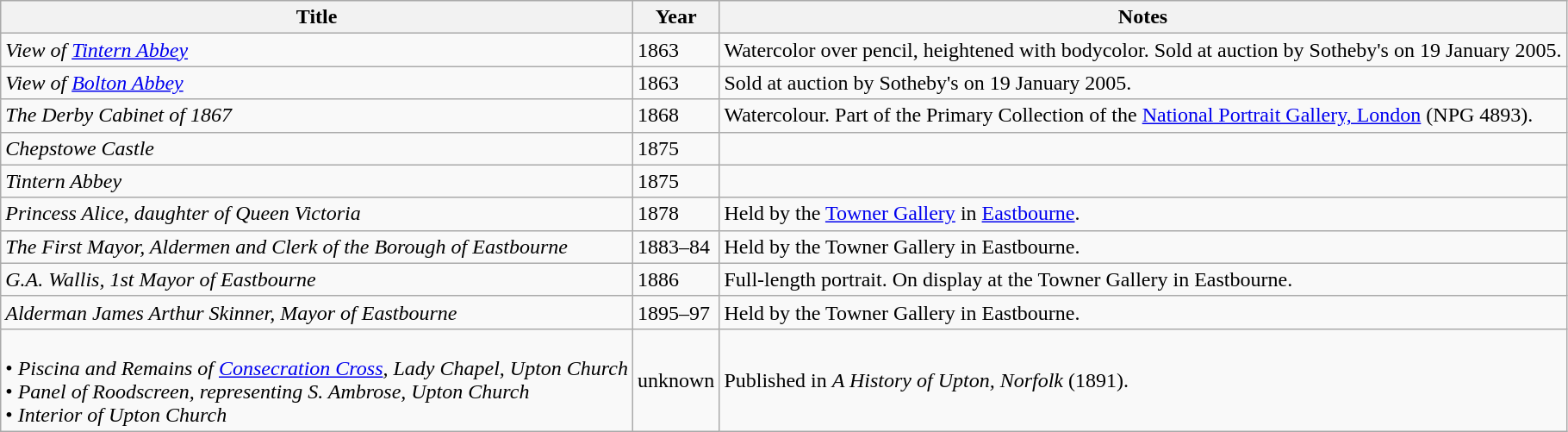<table class="wikitable">
<tr>
<th>Title</th>
<th>Year</th>
<th>Notes</th>
</tr>
<tr>
<td><em>View of <a href='#'>Tintern Abbey</a></em></td>
<td>1863</td>
<td>Watercolor over pencil, heightened with bodycolor.  Sold at auction by Sotheby's on 19 January 2005.</td>
</tr>
<tr>
<td><em>View of <a href='#'>Bolton Abbey</a></em></td>
<td>1863</td>
<td>Sold at auction by Sotheby's on 19 January 2005.</td>
</tr>
<tr>
<td><em>The Derby Cabinet of 1867</em></td>
<td>1868</td>
<td>Watercolour.  Part of the Primary Collection of the <a href='#'>National Portrait Gallery, London</a> (NPG 4893).</td>
</tr>
<tr>
<td><em>Chepstowe Castle</em></td>
<td>1875</td>
<td></td>
</tr>
<tr>
<td><em>Tintern Abbey</em></td>
<td>1875</td>
<td></td>
</tr>
<tr>
<td><em>Princess Alice, daughter of Queen Victoria</em></td>
<td>1878</td>
<td>Held by the <a href='#'>Towner Gallery</a> in <a href='#'>Eastbourne</a>.</td>
</tr>
<tr>
<td><em>The First Mayor, Aldermen and Clerk of the Borough of Eastbourne</em></td>
<td>1883–84</td>
<td>Held by the Towner Gallery in Eastbourne.</td>
</tr>
<tr>
<td><em>G.A. Wallis, 1st Mayor of Eastbourne</em></td>
<td>1886</td>
<td>Full-length portrait.  On display at the Towner Gallery in Eastbourne.</td>
</tr>
<tr>
<td><em>Alderman James Arthur Skinner, Mayor of Eastbourne</em></td>
<td>1895–97</td>
<td>Held by the Towner Gallery in Eastbourne.</td>
</tr>
<tr>
<td><br>• <em>Piscina and Remains of <a href='#'>Consecration Cross</a>, Lady Chapel, Upton Church</em><br>• <em>Panel of Roodscreen, representing S. Ambrose, Upton Church</em><br>• <em>Interior of Upton Church</em></td>
<td>unknown</td>
<td>Published in <em>A History of Upton, Norfolk</em> (1891).</td>
</tr>
</table>
